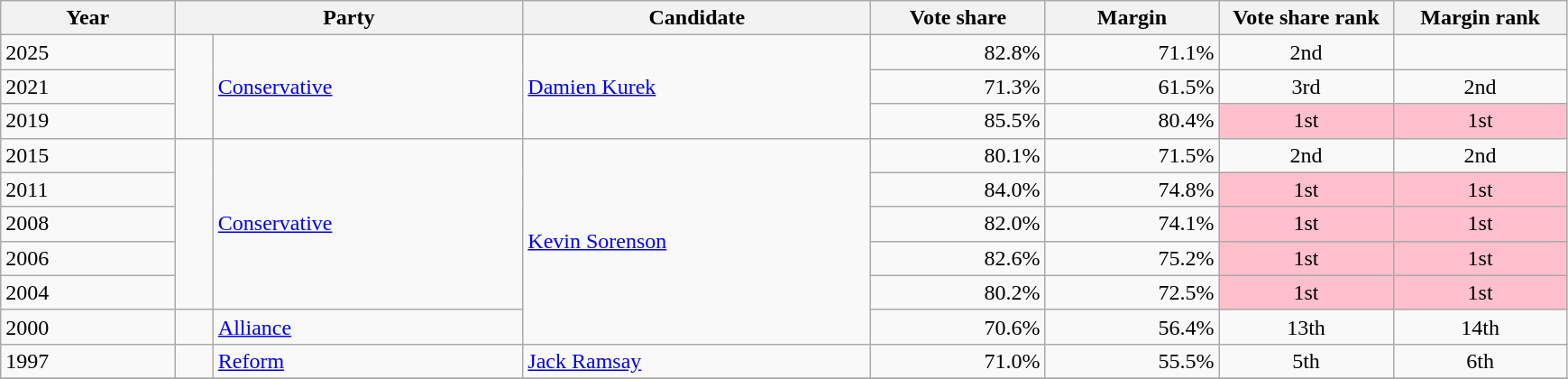<table class="wikitable">
<tr>
<th bgcolor="#DDDDFF" width="10%">Year</th>
<th bgcolor="#DDDDFF" width="20%" colspan="2">Party</th>
<th bgcolor="#DDDDFF" width="20%">Candidate</th>
<th bgcolor="#DDDDFF" width="10%">Vote share</th>
<th bgcolor="#DDDDFF" width="10%">Margin</th>
<th bgcolor="#DDDDFF" width="10%">Vote share rank</th>
<th bgcolor="#DDDDFF" width="10%">Margin rank</th>
</tr>
<tr>
<td>2025</td>
<td rowspan=3 > </td>
<td rowspan=3><a href='#'>Conservative</a></td>
<td rowspan=3><a href='#'>Damien Kurek</a></td>
<td align=right>82.8%</td>
<td align=right>71.1%</td>
<td align=center>2nd</td>
<td align=center></td>
</tr>
<tr>
<td>2021</td>
<td align=right>71.3%</td>
<td align=right>61.5%</td>
<td align=center>3rd</td>
<td align=center>2nd</td>
</tr>
<tr>
<td>2019</td>
<td align=right>85.5%</td>
<td align=right>80.4%</td>
<td bgcolor=pink align=center>1st</td>
<td bgcolor=pink align=center>1st</td>
</tr>
<tr>
<td>2015</td>
<td rowspan=5 > </td>
<td rowspan=5><a href='#'>Conservative</a></td>
<td rowspan=6><a href='#'>Kevin Sorenson</a></td>
<td align=right>80.1%</td>
<td align=right>71.5%</td>
<td align=center>2nd</td>
<td align=center>2nd</td>
</tr>
<tr>
<td>2011</td>
<td align=right>84.0%</td>
<td align=right>74.8%</td>
<td bgcolor=pink align=center>1st</td>
<td bgcolor=pink align=center>1st</td>
</tr>
<tr>
<td>2008</td>
<td align=right>82.0%</td>
<td align=right>74.1%</td>
<td bgcolor=pink align=center>1st</td>
<td bgcolor=pink align=center>1st</td>
</tr>
<tr>
<td>2006</td>
<td align=right>82.6%</td>
<td align=right>75.2%</td>
<td bgcolor=pink align=center>1st</td>
<td bgcolor=pink align=center>1st</td>
</tr>
<tr>
<td>2004</td>
<td align=right>80.2%</td>
<td align=right>72.5%</td>
<td bgcolor=pink align=center>1st</td>
<td bgcolor=pink align=center>1st</td>
</tr>
<tr>
<td>2000</td>
<td> </td>
<td><a href='#'>Alliance</a></td>
<td align=right>70.6%</td>
<td align=right>56.4%</td>
<td align=center>13th</td>
<td align=center>14th</td>
</tr>
<tr>
<td>1997</td>
<td> </td>
<td><a href='#'>Reform</a></td>
<td><a href='#'>Jack Ramsay</a></td>
<td align=right>71.0%</td>
<td align=right>55.5%</td>
<td align=center>5th</td>
<td align=center>6th</td>
</tr>
<tr>
</tr>
</table>
